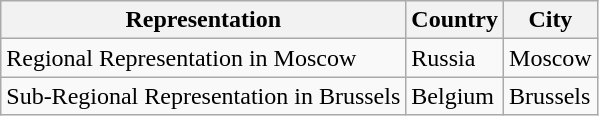<table class="wikitable">
<tr>
<th>Representation</th>
<th>Country</th>
<th>City</th>
</tr>
<tr>
<td>Regional Representation in Moscow</td>
<td>Russia</td>
<td>Moscow</td>
</tr>
<tr>
<td>Sub-Regional Representation in Brussels</td>
<td>Belgium</td>
<td>Brussels</td>
</tr>
</table>
